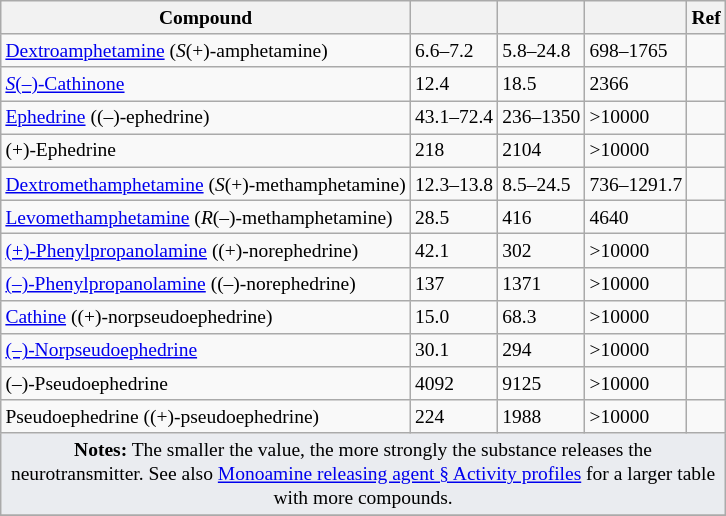<table class="wikitable sortable floatright" style="font-size:small;">
<tr>
<th>Compound</th>
<th data-sort-type="number"></th>
<th data-sort-type="number"></th>
<th data-sort-type="number"></th>
<th>Ref</th>
</tr>
<tr>
<td><a href='#'>Dextroamphetamine</a> (<em>S</em>(+)-amphetamine)</td>
<td>6.6–7.2</td>
<td>5.8–24.8</td>
<td>698–1765</td>
<td></td>
</tr>
<tr>
<td><a href='#'><em>S</em>(–)-Cathinone</a></td>
<td>12.4</td>
<td>18.5</td>
<td>2366</td>
<td></td>
</tr>
<tr>
<td><a href='#'>Ephedrine</a> ((–)-ephedrine)</td>
<td>43.1–72.4</td>
<td>236–1350</td>
<td>>10000</td>
<td></td>
</tr>
<tr>
<td>(+)-Ephedrine</td>
<td>218</td>
<td>2104</td>
<td>>10000</td>
<td></td>
</tr>
<tr>
<td><a href='#'>Dextromethamphetamine</a> (<em>S</em>(+)-methamphetamine)</td>
<td>12.3–13.8</td>
<td>8.5–24.5</td>
<td>736–1291.7</td>
<td></td>
</tr>
<tr>
<td><a href='#'>Levomethamphetamine</a> (<em>R</em>(–)-methamphetamine)</td>
<td>28.5</td>
<td>416</td>
<td>4640</td>
<td></td>
</tr>
<tr>
<td><a href='#'>(+)-Phenylpropanolamine</a> ((+)-norephedrine)</td>
<td>42.1</td>
<td>302</td>
<td>>10000</td>
<td></td>
</tr>
<tr>
<td><a href='#'>(–)-Phenylpropanolamine</a> ((–)-norephedrine)</td>
<td>137</td>
<td>1371</td>
<td>>10000</td>
<td></td>
</tr>
<tr>
<td><a href='#'>Cathine</a> ((+)-norpseudoephedrine)</td>
<td>15.0</td>
<td>68.3</td>
<td>>10000</td>
<td></td>
</tr>
<tr>
<td><a href='#'>(–)-Norpseudoephedrine</a></td>
<td>30.1</td>
<td>294</td>
<td>>10000</td>
<td></td>
</tr>
<tr>
<td>(–)-Pseudoephedrine</td>
<td>4092</td>
<td>9125</td>
<td>>10000</td>
<td></td>
</tr>
<tr>
<td>Pseudoephedrine ((+)-pseudoephedrine)</td>
<td>224</td>
<td>1988</td>
<td>>10000</td>
<td></td>
</tr>
<tr>
<td colspan="7" style="width: 1px; background-color:#eaecf0; text-align: center;"><strong>Notes:</strong> The smaller the value, the more strongly the substance releases the neurotransmitter. See also <a href='#'>Monoamine releasing agent § Activity profiles</a> for a larger table with more compounds.</td>
</tr>
<tr>
</tr>
</table>
